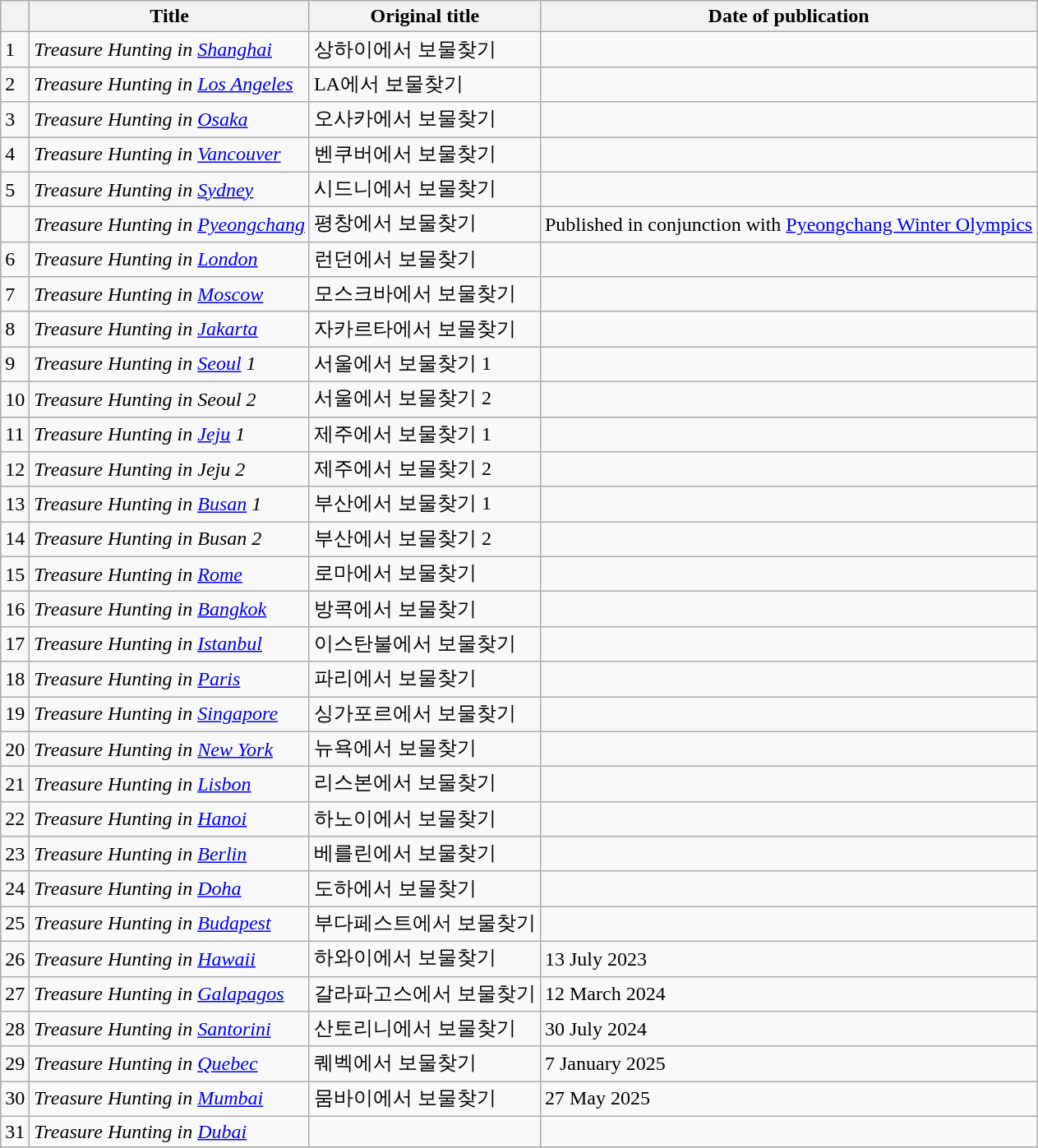<table class="wikitable">
<tr>
<th></th>
<th>Title</th>
<th>Original title</th>
<th>Date of publication</th>
</tr>
<tr>
<td>1</td>
<td><em>Treasure Hunting in <a href='#'>Shanghai</a></em></td>
<td>상하이에서 보물찾기</td>
<td></td>
</tr>
<tr>
<td>2</td>
<td><em>Treasure Hunting in <a href='#'>Los Angeles</a></em></td>
<td>LA에서 보물찾기</td>
<td></td>
</tr>
<tr>
<td>3</td>
<td><em>Treasure Hunting in <a href='#'>Osaka</a></em></td>
<td>오사카에서 보물찾기</td>
<td></td>
</tr>
<tr>
<td>4</td>
<td><em>Treasure Hunting in <a href='#'>Vancouver</a></em></td>
<td>벤쿠버에서 보물찾기</td>
<td></td>
</tr>
<tr>
<td>5</td>
<td><em>Treasure Hunting in <a href='#'>Sydney</a></em></td>
<td>시드니에서 보물찾기</td>
<td></td>
</tr>
<tr>
<td></td>
<td><em>Treasure Hunting in <a href='#'>Pyeongchang</a></em></td>
<td>평창에서 보물찾기</td>
<td>Published in conjunction with <a href='#'>Pyeongchang Winter Olympics</a></td>
</tr>
<tr>
<td>6</td>
<td><em>Treasure Hunting in <a href='#'>London</a></em></td>
<td>런던에서 보물찾기</td>
<td></td>
</tr>
<tr>
<td>7</td>
<td><em>Treasure Hunting in <a href='#'>Moscow</a></em></td>
<td>모스크바에서 보물찾기</td>
<td></td>
</tr>
<tr>
<td>8</td>
<td><em>Treasure Hunting in <a href='#'>Jakarta</a></em></td>
<td>자카르타에서 보물찾기</td>
<td></td>
</tr>
<tr>
<td>9</td>
<td><em>Treasure Hunting in <a href='#'>Seoul</a> 1</em></td>
<td>서울에서 보물찾기 1</td>
<td></td>
</tr>
<tr>
<td>10</td>
<td><em>Treasure Hunting in Seoul 2</em></td>
<td>서울에서 보물찾기 2</td>
<td></td>
</tr>
<tr>
<td>11</td>
<td><em>Treasure Hunting in <a href='#'>Jeju</a> 1</em></td>
<td>제주에서 보물찾기 1</td>
<td></td>
</tr>
<tr>
<td>12</td>
<td><em>Treasure Hunting in Jeju 2</em></td>
<td>제주에서 보물찾기 2</td>
<td></td>
</tr>
<tr>
<td>13</td>
<td><em>Treasure Hunting in <a href='#'>Busan</a> 1</em></td>
<td>부산에서 보물찾기 1</td>
<td></td>
</tr>
<tr>
<td>14</td>
<td><em>Treasure Hunting in Busan 2</em></td>
<td>부산에서 보물찾기 2</td>
<td></td>
</tr>
<tr>
<td>15</td>
<td><em>Treasure Hunting in <a href='#'>Rome</a></em></td>
<td>로마에서 보물찾기</td>
<td></td>
</tr>
<tr>
<td>16</td>
<td><em>Treasure Hunting in <a href='#'>Bangkok</a></em></td>
<td>방콕에서 보물찾기</td>
<td></td>
</tr>
<tr>
<td>17</td>
<td><em>Treasure Hunting in <a href='#'>Istanbul</a></em></td>
<td>이스탄불에서 보물찾기</td>
<td></td>
</tr>
<tr>
<td>18</td>
<td><em>Treasure Hunting in <a href='#'>Paris</a></em></td>
<td>파리에서 보물찾기</td>
<td></td>
</tr>
<tr>
<td>19</td>
<td><em>Treasure Hunting in <a href='#'>Singapore</a></em></td>
<td>싱가포르에서 보물찾기</td>
<td></td>
</tr>
<tr>
<td>20</td>
<td><em>Treasure Hunting in <a href='#'>New York</a></em></td>
<td>뉴욕에서 보물찾기</td>
<td></td>
</tr>
<tr>
<td>21</td>
<td><em>Treasure Hunting in <a href='#'>Lisbon</a></em></td>
<td>리스본에서 보물찾기</td>
<td></td>
</tr>
<tr>
<td>22</td>
<td><em>Treasure Hunting in <a href='#'>Hanoi</a></em></td>
<td>하노이에서 보물찾기</td>
<td></td>
</tr>
<tr>
<td>23</td>
<td><em>Treasure Hunting in <a href='#'>Berlin</a></em></td>
<td>베를린에서 보물찾기</td>
<td></td>
</tr>
<tr>
<td>24</td>
<td><em>Treasure Hunting in <a href='#'>Doha</a></em></td>
<td>도하에서 보물찾기</td>
<td></td>
</tr>
<tr>
<td>25</td>
<td><em>Treasure Hunting in <a href='#'>Budapest</a></em></td>
<td>부다페스트에서 보물찾기</td>
<td></td>
</tr>
<tr>
<td>26</td>
<td><em>Treasure Hunting in <a href='#'>Hawaii</a></em></td>
<td>하와이에서 보물찾기</td>
<td>13 July 2023</td>
</tr>
<tr>
<td>27</td>
<td><em>Treasure Hunting in <a href='#'>Galapagos</a></em></td>
<td>갈라파고스에서 보물찾기</td>
<td>12 March 2024</td>
</tr>
<tr>
<td>28</td>
<td><em>Treasure Hunting in <a href='#'>Santorini</a></em></td>
<td>산토리니에서 보물찾기</td>
<td>30 July 2024</td>
</tr>
<tr>
<td>29</td>
<td><em>Treasure Hunting in <a href='#'>Quebec</a></em></td>
<td>퀘벡에서 보물찾기</td>
<td>7 January 2025</td>
</tr>
<tr>
<td>30</td>
<td><em>Treasure Hunting in <a href='#'>Mumbai</a></em></td>
<td>뭄바이에서 보물찾기</td>
<td>27 May 2025</td>
</tr>
<tr>
<td>31</td>
<td><em>Treasure Hunting in <a href='#'>Dubai</a></em></td>
<td></td>
<td></td>
</tr>
</table>
